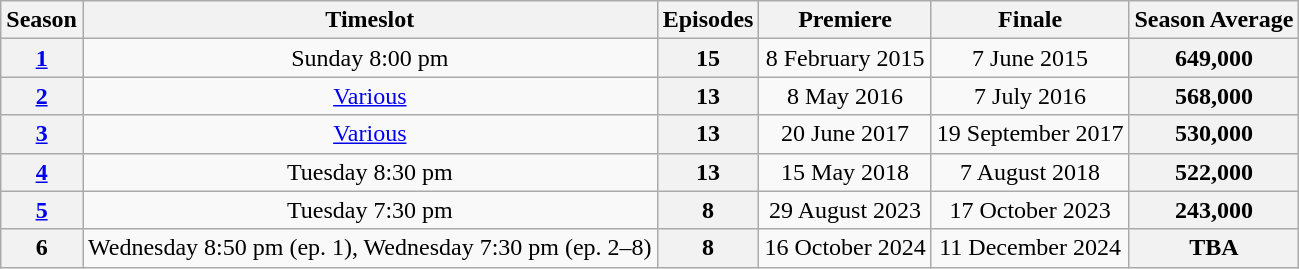<table class="wikitable plainrowheaders" style="text-align:center">
<tr>
<th scope="col">Season</th>
<th scope="col">Timeslot</th>
<th scope="col">Episodes</th>
<th scope="col">Premiere</th>
<th scope="col">Finale</th>
<th scope="col">Season Average</th>
</tr>
<tr>
<th scope="row" style="text-align:center;"><strong><a href='#'>1</a></strong></th>
<td>Sunday 8:00 pm</td>
<th>15</th>
<td>8 February 2015</td>
<td>7 June 2015</td>
<th>649,000</th>
</tr>
<tr>
<th scope="row" style="text-align:center;"><strong><a href='#'>2</a></strong></th>
<td><a href='#'>Various</a></td>
<th>13</th>
<td>8 May 2016</td>
<td>7 July 2016</td>
<th>568,000</th>
</tr>
<tr>
<th scope="row" style="text-align:center;"><strong><a href='#'>3</a></strong></th>
<td><a href='#'>Various</a></td>
<th>13</th>
<td>20 June 2017</td>
<td>19 September 2017</td>
<th>530,000</th>
</tr>
<tr>
<th scope="row" style="text-align:center;"><strong><a href='#'>4</a></strong></th>
<td>Tuesday 8:30 pm</td>
<th>13</th>
<td>15 May 2018</td>
<td>7 August 2018</td>
<th>522,000</th>
</tr>
<tr>
<th scope="row" style="text-align:center;"><strong><a href='#'>5</a></strong></th>
<td>Tuesday 7:30 pm</td>
<th>8</th>
<td>29 August 2023</td>
<td>17 October 2023</td>
<th>243,000</th>
</tr>
<tr>
<th>6</th>
<td>Wednesday 8:50 pm (ep. 1), Wednesday 7:30 pm (ep. 2–8)</td>
<th>8</th>
<td>16 October 2024</td>
<td>11 December 2024</td>
<th>TBA</th>
</tr>
</table>
